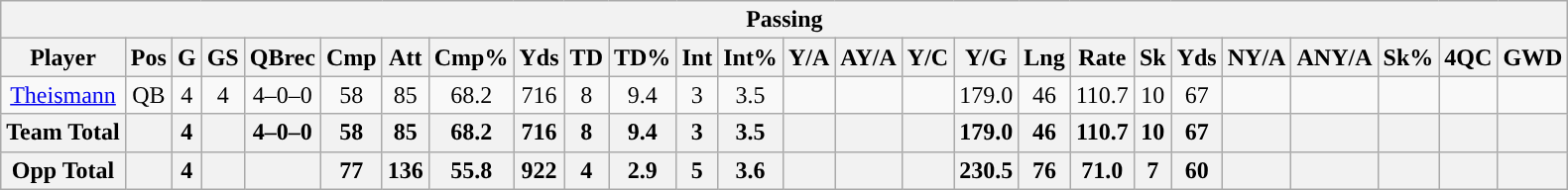<table class="wikitable" style="text-align:center">
<tr>
<th colspan="26">Passing</th>
</tr>
<tr>
<th>Player</th>
<th>Pos</th>
<th>G</th>
<th>GS</th>
<th>QBrec</th>
<th>Cmp</th>
<th>Att</th>
<th>Cmp%</th>
<th>Yds</th>
<th>TD</th>
<th>TD%</th>
<th>Int</th>
<th>Int%</th>
<th>Y/A</th>
<th>AY/A</th>
<th>Y/C</th>
<th>Y/G</th>
<th>Lng</th>
<th>Rate</th>
<th>Sk</th>
<th>Yds</th>
<th>NY/A</th>
<th>ANY/A</th>
<th>Sk%</th>
<th>4QC</th>
<th>GWD</th>
</tr>
<tr>
<td><a href='#'>Theismann</a></td>
<td>QB</td>
<td>4</td>
<td>4</td>
<td>4–0–0</td>
<td>58</td>
<td>85</td>
<td>68.2</td>
<td>716</td>
<td>8</td>
<td>9.4</td>
<td>3</td>
<td>3.5</td>
<td></td>
<td></td>
<td></td>
<td>179.0</td>
<td>46</td>
<td>110.7</td>
<td>10</td>
<td>67</td>
<td></td>
<td></td>
<td></td>
<td></td>
<td></td>
</tr>
<tr>
<th>Team Total</th>
<th></th>
<th>4</th>
<th></th>
<th>4–0–0</th>
<th>58</th>
<th>85</th>
<th>68.2</th>
<th>716</th>
<th>8</th>
<th>9.4</th>
<th>3</th>
<th>3.5</th>
<th></th>
<th></th>
<th></th>
<th>179.0</th>
<th>46</th>
<th>110.7</th>
<th>10</th>
<th>67</th>
<th></th>
<th></th>
<th></th>
<th></th>
<th></th>
</tr>
<tr>
<th>Opp Total</th>
<th></th>
<th>4</th>
<th></th>
<th></th>
<th>77</th>
<th>136</th>
<th>55.8</th>
<th>922</th>
<th>4</th>
<th>2.9</th>
<th>5</th>
<th>3.6</th>
<th></th>
<th></th>
<th></th>
<th>230.5</th>
<th>76</th>
<th>71.0</th>
<th>7</th>
<th>60</th>
<th></th>
<th></th>
<th></th>
<th></th>
<th></th>
</tr>
</table>
